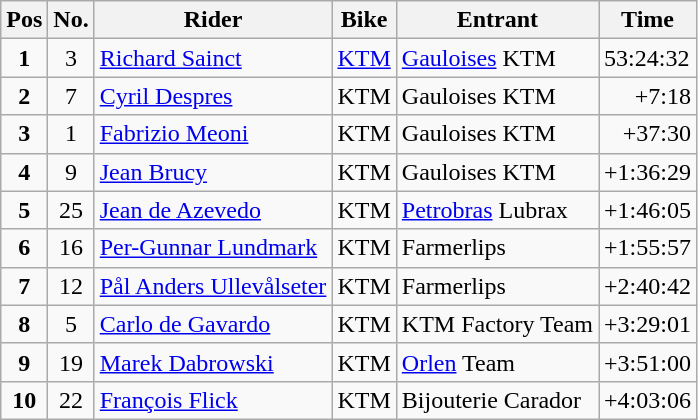<table class="wikitable">
<tr>
<th>Pos</th>
<th>No.</th>
<th>Rider</th>
<th>Bike</th>
<th>Entrant</th>
<th>Time</th>
</tr>
<tr>
<td align=center><strong>1</strong></td>
<td align=center>3</td>
<td> <a href='#'>Richard Sainct</a></td>
<td><a href='#'>KTM</a></td>
<td><a href='#'>Gauloises</a> KTM</td>
<td>53:24:32</td>
</tr>
<tr>
<td align=center><strong>2</strong></td>
<td align=center>7</td>
<td> <a href='#'>Cyril Despres</a></td>
<td>KTM</td>
<td>Gauloises KTM</td>
<td align=right>+7:18</td>
</tr>
<tr>
<td align=center><strong>3</strong></td>
<td align=center>1</td>
<td> <a href='#'>Fabrizio Meoni</a></td>
<td>KTM</td>
<td>Gauloises KTM</td>
<td align=right>+37:30</td>
</tr>
<tr>
<td align=center><strong>4</strong></td>
<td align=center>9</td>
<td> <a href='#'>Jean Brucy</a></td>
<td>KTM</td>
<td>Gauloises KTM</td>
<td align=right>+1:36:29</td>
</tr>
<tr>
<td align=center><strong>5</strong></td>
<td align=center>25</td>
<td> <a href='#'>Jean de Azevedo</a></td>
<td>KTM</td>
<td><a href='#'>Petrobras</a> Lubrax</td>
<td align=right>+1:46:05</td>
</tr>
<tr>
<td align=center><strong>6</strong></td>
<td align=center>16</td>
<td> <a href='#'>Per-Gunnar Lundmark</a></td>
<td>KTM</td>
<td>Farmerlips</td>
<td align=right>+1:55:57</td>
</tr>
<tr>
<td align=center><strong>7</strong></td>
<td align=center>12</td>
<td> <a href='#'>Pål Anders Ullevålseter</a></td>
<td>KTM</td>
<td>Farmerlips</td>
<td>+2:40:42</td>
</tr>
<tr>
<td align=center><strong>8</strong></td>
<td align=center>5</td>
<td> <a href='#'>Carlo de Gavardo</a></td>
<td>KTM</td>
<td>KTM Factory Team</td>
<td>+3:29:01</td>
</tr>
<tr>
<td align=center><strong>9</strong></td>
<td align=center>19</td>
<td> <a href='#'>Marek Dabrowski</a></td>
<td>KTM</td>
<td><a href='#'>Orlen</a> Team</td>
<td>+3:51:00</td>
</tr>
<tr>
<td align=center><strong>10</strong></td>
<td align=center>22</td>
<td> <a href='#'>François Flick</a></td>
<td>KTM</td>
<td>Bijouterie Carador</td>
<td>+4:03:06</td>
</tr>
</table>
